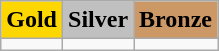<table class=wikitable>
<tr>
<td align=center bgcolor=gold> <strong>Gold</strong></td>
<td align=center bgcolor=silver> <strong>Silver</strong></td>
<td align=center bgcolor=cc9966> <strong>Bronze</strong></td>
</tr>
<tr>
<td></td>
<td></td>
<td></td>
</tr>
</table>
